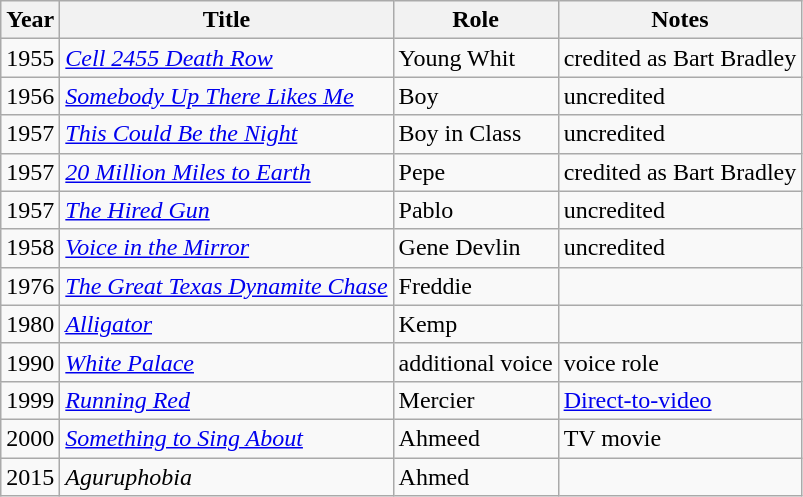<table class="wikitable sortable">
<tr>
<th>Year</th>
<th>Title</th>
<th>Role</th>
<th>Notes</th>
</tr>
<tr>
<td>1955</td>
<td><em><a href='#'>Cell 2455 Death Row</a></em></td>
<td>Young Whit</td>
<td>credited as Bart Bradley</td>
</tr>
<tr>
<td>1956</td>
<td><em><a href='#'>Somebody Up There Likes Me</a></em></td>
<td>Boy</td>
<td>uncredited</td>
</tr>
<tr>
<td>1957</td>
<td><em><a href='#'>This Could Be the Night</a></em></td>
<td>Boy in Class</td>
<td>uncredited</td>
</tr>
<tr>
<td>1957</td>
<td><em><a href='#'>20 Million Miles to Earth</a></em></td>
<td>Pepe</td>
<td>credited as Bart Bradley</td>
</tr>
<tr>
<td>1957</td>
<td><em><a href='#'>The Hired Gun</a></em></td>
<td>Pablo</td>
<td>uncredited</td>
</tr>
<tr>
<td>1958</td>
<td><em><a href='#'>Voice in the Mirror</a></em></td>
<td>Gene Devlin</td>
<td>uncredited</td>
</tr>
<tr>
<td>1976</td>
<td><em><a href='#'>The Great Texas Dynamite Chase</a></em></td>
<td>Freddie</td>
<td></td>
</tr>
<tr>
<td>1980</td>
<td><em><a href='#'>Alligator</a></em></td>
<td>Kemp</td>
<td></td>
</tr>
<tr>
<td>1990</td>
<td><em><a href='#'>White Palace</a></em></td>
<td>additional voice</td>
<td>voice role</td>
</tr>
<tr>
<td>1999</td>
<td><em><a href='#'>Running Red</a></em></td>
<td>Mercier</td>
<td><a href='#'>Direct-to-video</a></td>
</tr>
<tr>
<td>2000</td>
<td><em><a href='#'>Something to Sing About</a></em></td>
<td>Ahmeed</td>
<td>TV movie</td>
</tr>
<tr>
<td>2015</td>
<td><em>Aguruphobia</em></td>
<td>Ahmed</td>
<td></td>
</tr>
</table>
